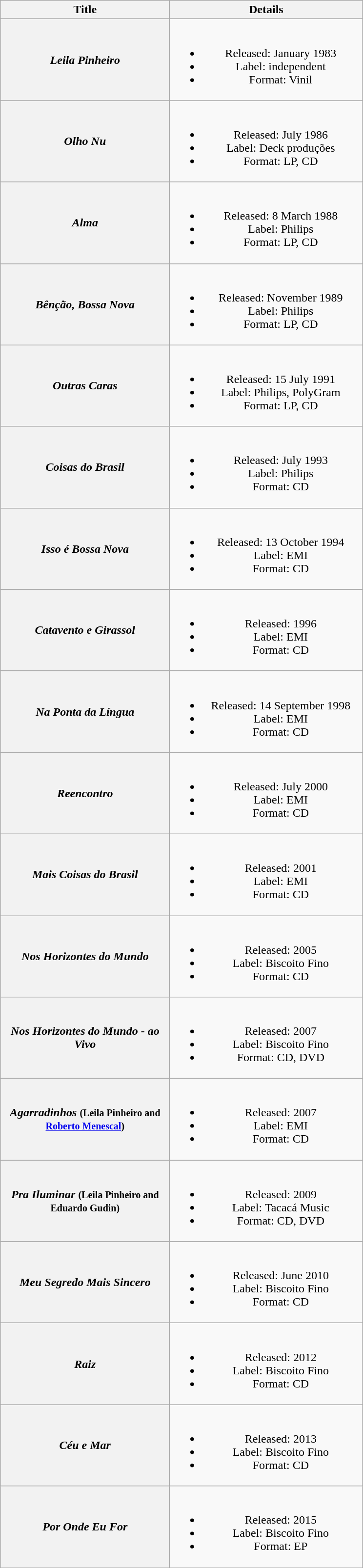<table class="wikitable plainrowheaders" style="text-align:center;">
<tr>
<th scope="col" style="width:14em;">Title</th>
<th scope="col" style="width:16em;">Details</th>
</tr>
<tr>
<th scope="row"><em>Leila Pinheiro</em></th>
<td><br><ul><li>Released: January 1983</li><li>Label: independent</li><li>Format: Vinil</li></ul></td>
</tr>
<tr>
<th scope="row"><em>Olho Nu</em></th>
<td><br><ul><li>Released: July 1986</li><li>Label:  Deck produções</li><li>Format: LP, CD</li></ul></td>
</tr>
<tr>
<th scope="row"><em>Alma</em></th>
<td><br><ul><li>Released: 8 March 1988</li><li>Label: Philips</li><li>Format: LP, CD</li></ul></td>
</tr>
<tr>
<th scope="row"><em>Bênção, Bossa Nova</em></th>
<td><br><ul><li>Released: November 1989</li><li>Label: Philips</li><li>Format: LP, CD</li></ul></td>
</tr>
<tr>
<th scope="row"><em>Outras Caras</em></th>
<td><br><ul><li>Released: 15 July 1991</li><li>Label: Philips, PolyGram</li><li>Format: LP, CD</li></ul></td>
</tr>
<tr>
<th scope="row"><em>Coisas do Brasil</em></th>
<td><br><ul><li>Released: July 1993</li><li>Label: Philips</li><li>Format: CD</li></ul></td>
</tr>
<tr>
<th scope="row"><em>Isso é Bossa Nova</em></th>
<td><br><ul><li>Released: 13 October 1994</li><li>Label: EMI</li><li>Format: CD</li></ul></td>
</tr>
<tr>
<th scope="row"><em>Catavento e Girassol</em></th>
<td><br><ul><li>Released: 1996</li><li>Label: EMI</li><li>Format: CD</li></ul></td>
</tr>
<tr>
<th scope="row"><em>Na Ponta da Língua </em></th>
<td><br><ul><li>Released: 14 September 1998</li><li>Label: EMI</li><li>Format: CD</li></ul></td>
</tr>
<tr>
<th scope="row"><em>Reencontro</em></th>
<td><br><ul><li>Released: July 2000</li><li>Label: EMI</li><li>Format: CD</li></ul></td>
</tr>
<tr>
<th scope="row"><em>Mais Coisas do Brasil</em></th>
<td><br><ul><li>Released: 2001</li><li>Label: EMI</li><li>Format: CD</li></ul></td>
</tr>
<tr>
<th scope="row"><em>Nos Horizontes do Mundo</em></th>
<td><br><ul><li>Released: 2005</li><li>Label: Biscoito Fino</li><li>Format: CD</li></ul></td>
</tr>
<tr>
<th scope="row"><em>Nos Horizontes do Mundo - ao Vivo</em></th>
<td><br><ul><li>Released: 2007</li><li>Label: Biscoito Fino</li><li>Format: CD, DVD</li></ul></td>
</tr>
<tr>
<th scope="row"><em>Agarradinhos</em> <small>(Leila Pinheiro and <a href='#'>Roberto Menescal</a>)</small></th>
<td><br><ul><li>Released: 2007</li><li>Label: EMI</li><li>Format: CD</li></ul></td>
</tr>
<tr>
<th scope="row"><em>Pra Iluminar</em> <small>(Leila Pinheiro and Eduardo Gudin)</small></th>
<td><br><ul><li>Released: 2009</li><li>Label: Tacacá Music</li><li>Format: CD, DVD</li></ul></td>
</tr>
<tr>
<th scope="row"><em>Meu Segredo Mais Sincero</em></th>
<td><br><ul><li>Released: June 2010</li><li>Label: Biscoito Fino</li><li>Format: CD</li></ul></td>
</tr>
<tr>
<th scope="row"><em>Raiz</em></th>
<td><br><ul><li>Released: 2012</li><li>Label: Biscoito Fino</li><li>Format: CD</li></ul></td>
</tr>
<tr>
<th scope="row"><em>Céu e Mar</em></th>
<td><br><ul><li>Released: 2013</li><li>Label: Biscoito Fino</li><li>Format: CD</li></ul></td>
</tr>
<tr>
<th scope="row"><em>Por Onde Eu For</em></th>
<td><br><ul><li>Released: 2015</li><li>Label: Biscoito Fino</li><li>Format: EP</li></ul></td>
</tr>
</table>
